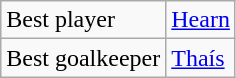<table class="wikitable">
<tr>
<td>Best player</td>
<td> <a href='#'>Hearn</a></td>
</tr>
<tr>
<td>Best goalkeeper</td>
<td> <a href='#'>Thaís</a></td>
</tr>
</table>
